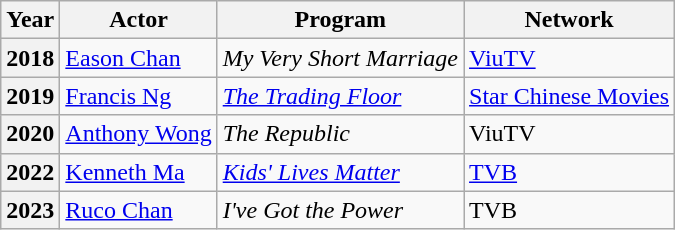<table class="wikitable plainrowheaders">
<tr>
<th>Year</th>
<th>Actor</th>
<th>Program</th>
<th>Network</th>
</tr>
<tr>
<th scope="row">2018</th>
<td><a href='#'>Eason Chan</a></td>
<td><em>My Very Short Marriage</em></td>
<td><a href='#'>ViuTV</a></td>
</tr>
<tr>
<th scope="row">2019</th>
<td><a href='#'>Francis Ng</a></td>
<td><em><a href='#'>The Trading Floor</a></em></td>
<td><a href='#'>Star Chinese Movies</a></td>
</tr>
<tr>
<th scope="row">2020</th>
<td><a href='#'>Anthony Wong</a></td>
<td><em>The Republic</em></td>
<td>ViuTV</td>
</tr>
<tr>
<th scope="row">2022</th>
<td><a href='#'>Kenneth Ma</a></td>
<td><em><a href='#'>Kids' Lives Matter</a></em></td>
<td><a href='#'>TVB</a></td>
</tr>
<tr>
<th scope="row">2023</th>
<td><a href='#'>Ruco Chan</a></td>
<td><em>I've Got the Power</em></td>
<td>TVB</td>
</tr>
</table>
